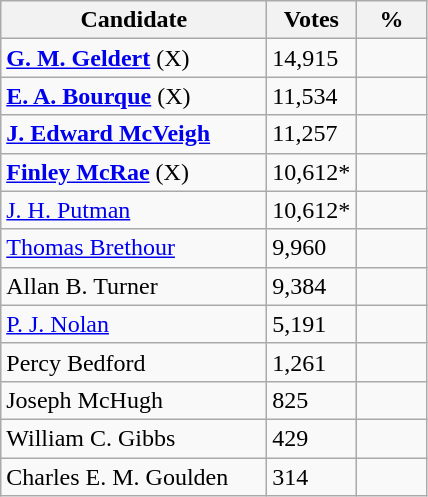<table class="wikitable">
<tr>
<th style="width: 170px">Candidate</th>
<th style="width: 50px">Votes</th>
<th style="width: 40px">%</th>
</tr>
<tr>
<td><strong><a href='#'>G. M. Geldert</a></strong> (X)</td>
<td>14,915</td>
<td></td>
</tr>
<tr>
<td><strong><a href='#'>E. A. Bourque</a></strong> (X)</td>
<td>11,534</td>
<td></td>
</tr>
<tr>
<td><strong><a href='#'>J. Edward McVeigh</a></strong></td>
<td>11,257</td>
<td></td>
</tr>
<tr>
<td><strong><a href='#'>Finley McRae</a></strong> (X)</td>
<td>10,612*</td>
<td></td>
</tr>
<tr>
<td><a href='#'>J. H. Putman</a></td>
<td>10,612*</td>
<td></td>
</tr>
<tr>
<td><a href='#'>Thomas Brethour</a></td>
<td>9,960</td>
<td></td>
</tr>
<tr>
<td>Allan B. Turner</td>
<td>9,384</td>
<td></td>
</tr>
<tr>
<td><a href='#'>P. J. Nolan</a></td>
<td>5,191</td>
<td></td>
</tr>
<tr>
<td>Percy Bedford</td>
<td>1,261</td>
<td></td>
</tr>
<tr>
<td>Joseph McHugh</td>
<td>825</td>
<td></td>
</tr>
<tr>
<td>William C. Gibbs</td>
<td>429</td>
<td></td>
</tr>
<tr>
<td>Charles E. M. Goulden</td>
<td>314</td>
<td></td>
</tr>
</table>
